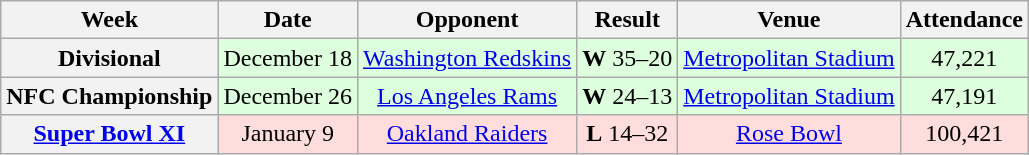<table class="wikitable" style="text-align:center">
<tr>
<th>Week</th>
<th>Date</th>
<th>Opponent</th>
<th>Result</th>
<th>Venue</th>
<th>Attendance</th>
</tr>
<tr style="background:#ddffdd">
<th>Divisional</th>
<td>December 18</td>
<td><a href='#'>Washington Redskins</a></td>
<td><strong>W</strong> 35–20</td>
<td><a href='#'>Metropolitan Stadium</a></td>
<td>47,221</td>
</tr>
<tr style="background:#ddffdd">
<th>NFC Championship</th>
<td>December 26</td>
<td><a href='#'>Los Angeles Rams</a></td>
<td><strong>W</strong> 24–13</td>
<td><a href='#'>Metropolitan Stadium</a></td>
<td>47,191</td>
</tr>
<tr style="background:#ffdddd">
<th><a href='#'>Super Bowl XI</a></th>
<td>January 9</td>
<td><a href='#'>Oakland Raiders</a></td>
<td><strong>L</strong> 14–32</td>
<td><a href='#'>Rose Bowl</a></td>
<td>100,421</td>
</tr>
</table>
